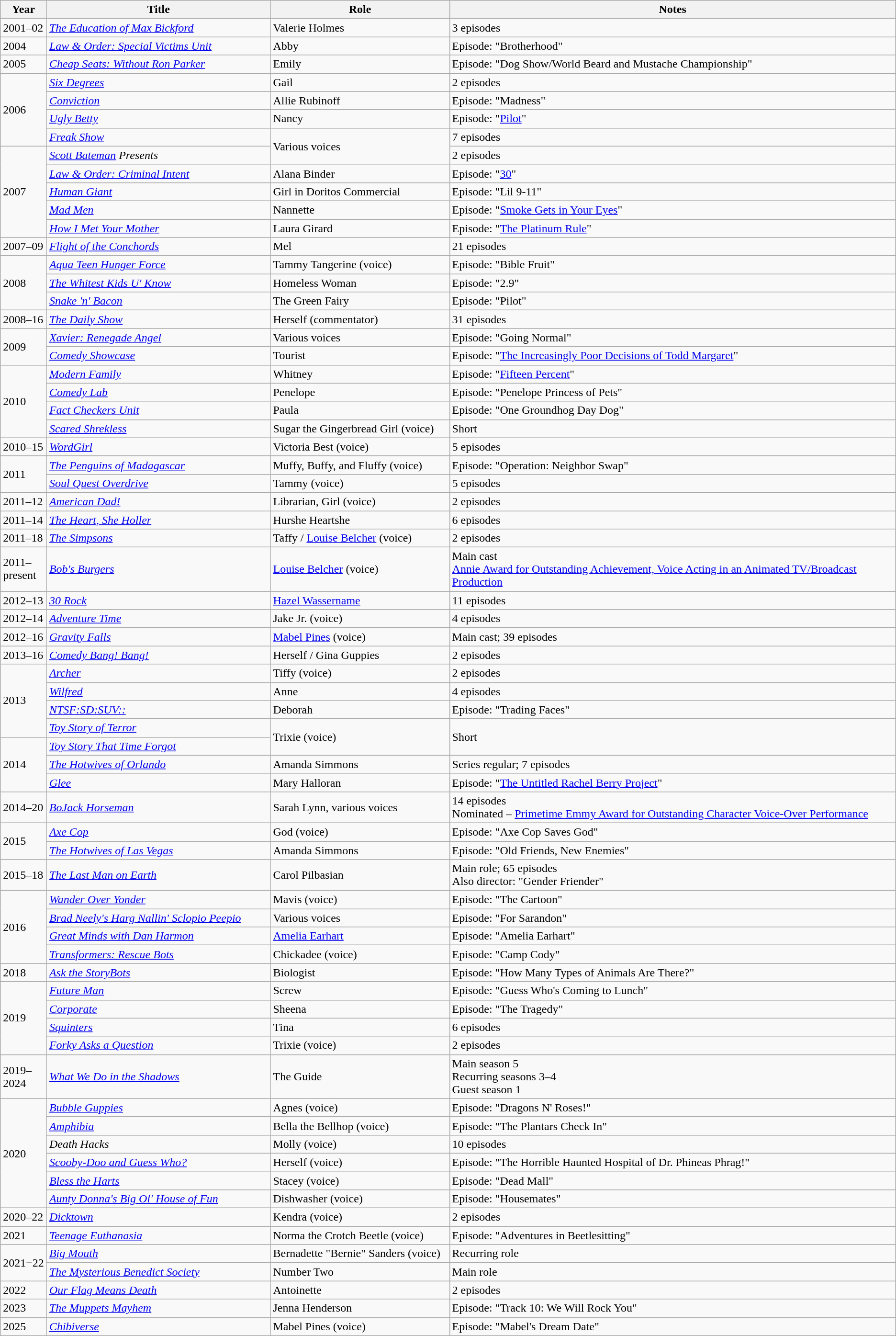<table class="wikitable sortable">
<tr>
<th width=30px>Year</th>
<th width=25%>Title</th>
<th width=20%>Role</th>
<th>Notes</th>
</tr>
<tr>
<td>2001–02</td>
<td><em><a href='#'>The Education of Max Bickford</a></em></td>
<td>Valerie Holmes</td>
<td>3 episodes</td>
</tr>
<tr>
<td>2004</td>
<td><em><a href='#'>Law & Order: Special Victims Unit</a></em></td>
<td>Abby</td>
<td>Episode: "Brotherhood"</td>
</tr>
<tr>
<td>2005</td>
<td><em><a href='#'>Cheap Seats: Without Ron Parker</a></em></td>
<td>Emily</td>
<td>Episode: "Dog Show/World Beard and Mustache Championship"</td>
</tr>
<tr>
<td rowspan="4">2006</td>
<td><em><a href='#'>Six Degrees</a></em></td>
<td>Gail</td>
<td>2 episodes</td>
</tr>
<tr>
<td><em><a href='#'>Conviction</a></em></td>
<td>Allie Rubinoff</td>
<td>Episode: "Madness"</td>
</tr>
<tr>
<td><em><a href='#'>Ugly Betty</a></em></td>
<td>Nancy</td>
<td>Episode: "<a href='#'>Pilot</a>"</td>
</tr>
<tr>
<td><em><a href='#'>Freak Show</a></em></td>
<td rowspan="2">Various voices</td>
<td>7 episodes</td>
</tr>
<tr>
<td rowspan="5">2007</td>
<td><em><a href='#'>Scott Bateman</a> Presents</em></td>
<td>2 episodes</td>
</tr>
<tr>
<td><em><a href='#'>Law & Order: Criminal Intent</a></em></td>
<td>Alana Binder</td>
<td>Episode: "<a href='#'>30</a>"</td>
</tr>
<tr>
<td><em><a href='#'>Human Giant</a></em></td>
<td>Girl in Doritos Commercial</td>
<td>Episode: "Lil 9-11"</td>
</tr>
<tr>
<td><em><a href='#'>Mad Men</a></em></td>
<td>Nannette</td>
<td>Episode: "<a href='#'>Smoke Gets in Your Eyes</a>"</td>
</tr>
<tr>
<td><em><a href='#'>How I Met Your Mother</a></em></td>
<td>Laura Girard</td>
<td>Episode: "<a href='#'>The Platinum Rule</a>"</td>
</tr>
<tr>
<td>2007–09</td>
<td><em><a href='#'>Flight of the Conchords</a></em></td>
<td>Mel</td>
<td>21 episodes</td>
</tr>
<tr>
<td rowspan="3">2008</td>
<td><em><a href='#'>Aqua Teen Hunger Force</a></em></td>
<td>Tammy Tangerine (voice)</td>
<td>Episode: "Bible Fruit"</td>
</tr>
<tr>
<td><em><a href='#'>The Whitest Kids U' Know</a></em></td>
<td>Homeless Woman</td>
<td>Episode: "2.9"</td>
</tr>
<tr>
<td><em><a href='#'>Snake 'n' Bacon</a></em></td>
<td>The Green Fairy</td>
<td>Episode: "Pilot"</td>
</tr>
<tr>
<td>2008–16</td>
<td><em><a href='#'>The Daily Show</a></em></td>
<td>Herself (commentator)</td>
<td>31 episodes</td>
</tr>
<tr>
<td rowspan="2">2009</td>
<td><em><a href='#'>Xavier: Renegade Angel</a></em></td>
<td>Various voices</td>
<td>Episode: "Going Normal"</td>
</tr>
<tr>
<td><em><a href='#'>Comedy Showcase</a></em></td>
<td>Tourist</td>
<td>Episode: "<a href='#'>The Increasingly Poor Decisions of Todd Margaret</a>"</td>
</tr>
<tr>
<td rowspan="4">2010</td>
<td><em><a href='#'>Modern Family</a></em></td>
<td>Whitney</td>
<td>Episode: "<a href='#'>Fifteen Percent</a>"</td>
</tr>
<tr>
<td><em><a href='#'>Comedy Lab</a></em></td>
<td>Penelope</td>
<td>Episode: "Penelope Princess of Pets"</td>
</tr>
<tr>
<td><em><a href='#'>Fact Checkers Unit</a></em></td>
<td>Paula</td>
<td>Episode: "One Groundhog Day Dog"</td>
</tr>
<tr>
<td><em><a href='#'>Scared Shrekless</a></em></td>
<td>Sugar the Gingerbread Girl (voice)</td>
<td>Short</td>
</tr>
<tr>
<td>2010–15</td>
<td><em><a href='#'>WordGirl</a></em></td>
<td>Victoria Best (voice)</td>
<td>5 episodes</td>
</tr>
<tr>
<td rowspan="2">2011</td>
<td><em><a href='#'>The Penguins of Madagascar</a></em></td>
<td>Muffy, Buffy, and Fluffy (voice)</td>
<td>Episode: "Operation: Neighbor Swap"</td>
</tr>
<tr>
<td><em><a href='#'>Soul Quest Overdrive</a></em></td>
<td>Tammy (voice)</td>
<td>5 episodes</td>
</tr>
<tr>
<td>2011–12</td>
<td><em><a href='#'>American Dad!</a></em></td>
<td>Librarian, Girl (voice)</td>
<td>2 episodes</td>
</tr>
<tr>
<td>2011–14</td>
<td><em><a href='#'>The Heart, She Holler</a></em></td>
<td>Hurshe Heartshe</td>
<td>6 episodes</td>
</tr>
<tr>
<td>2011–18</td>
<td><em><a href='#'>The Simpsons</a></em></td>
<td>Taffy / <a href='#'>Louise Belcher</a> (voice)</td>
<td>2 episodes</td>
</tr>
<tr>
<td>2011–present</td>
<td><em><a href='#'>Bob's Burgers</a></em></td>
<td><a href='#'>Louise Belcher</a> (voice)</td>
<td>Main cast<br><a href='#'>Annie Award for Outstanding Achievement, Voice Acting in an Animated TV/Broadcast Production</a></td>
</tr>
<tr>
<td>2012–13</td>
<td><em><a href='#'>30 Rock</a></em></td>
<td><a href='#'>Hazel Wassername</a></td>
<td>11 episodes</td>
</tr>
<tr>
<td>2012–14</td>
<td><em><a href='#'>Adventure Time</a></em></td>
<td>Jake Jr. (voice)</td>
<td>4 episodes</td>
</tr>
<tr>
<td>2012–16</td>
<td><em><a href='#'>Gravity Falls</a></em></td>
<td><a href='#'>Mabel Pines</a> (voice)</td>
<td>Main cast; 39 episodes</td>
</tr>
<tr>
<td>2013–16</td>
<td><em><a href='#'>Comedy Bang! Bang!</a></em></td>
<td>Herself / Gina Guppies</td>
<td>2 episodes</td>
</tr>
<tr>
<td rowspan="4">2013</td>
<td><em><a href='#'>Archer</a></em></td>
<td>Tiffy (voice)</td>
<td>2 episodes</td>
</tr>
<tr>
<td><em><a href='#'>Wilfred</a></em></td>
<td>Anne</td>
<td>4 episodes</td>
</tr>
<tr>
<td><em><a href='#'>NTSF:SD:SUV::</a></em></td>
<td>Deborah</td>
<td>Episode: "Trading Faces"</td>
</tr>
<tr>
<td><em><a href='#'>Toy Story of Terror</a></em></td>
<td rowspan="2">Trixie (voice)</td>
<td rowspan="2">Short</td>
</tr>
<tr>
<td rowspan="3">2014</td>
<td><em><a href='#'>Toy Story That Time Forgot</a></em></td>
</tr>
<tr>
<td><em><a href='#'>The Hotwives of Orlando</a></em></td>
<td>Amanda Simmons</td>
<td>Series regular; 7 episodes</td>
</tr>
<tr>
<td><em><a href='#'>Glee</a></em></td>
<td>Mary Halloran</td>
<td>Episode: "<a href='#'>The Untitled Rachel Berry Project</a>"</td>
</tr>
<tr>
<td>2014–20</td>
<td><em><a href='#'>BoJack Horseman</a></em></td>
<td>Sarah Lynn, various voices</td>
<td>14 episodes<br>Nominated – <a href='#'>Primetime Emmy Award for Outstanding Character Voice-Over Performance</a></td>
</tr>
<tr>
<td rowspan="2">2015</td>
<td><em><a href='#'>Axe Cop</a></em></td>
<td>God (voice)</td>
<td>Episode: "Axe Cop Saves God"</td>
</tr>
<tr>
<td><em><a href='#'>The Hotwives of Las Vegas</a></em></td>
<td>Amanda Simmons</td>
<td>Episode: "Old Friends, New Enemies"</td>
</tr>
<tr>
<td>2015–18</td>
<td><em><a href='#'>The Last Man on Earth</a></em></td>
<td>Carol Pilbasian</td>
<td>Main role; 65 episodes<br>Also director: "Gender Friender"</td>
</tr>
<tr>
<td rowspan="4">2016</td>
<td><em><a href='#'>Wander Over Yonder</a></em></td>
<td>Mavis (voice)</td>
<td>Episode: "The Cartoon"</td>
</tr>
<tr>
<td><em><a href='#'>Brad Neely's Harg Nallin' Sclopio Peepio</a></em></td>
<td>Various voices</td>
<td>Episode: "For Sarandon"</td>
</tr>
<tr>
<td><em><a href='#'>Great Minds with Dan Harmon</a></em></td>
<td><a href='#'>Amelia Earhart</a></td>
<td>Episode: "Amelia Earhart"</td>
</tr>
<tr>
<td><em><a href='#'>Transformers: Rescue Bots</a></em></td>
<td>Chickadee (voice)</td>
<td>Episode: "Camp Cody"</td>
</tr>
<tr>
<td>2018</td>
<td><em><a href='#'>Ask the StoryBots</a></em></td>
<td>Biologist</td>
<td>Episode: "How Many Types of Animals Are There?"</td>
</tr>
<tr>
<td rowspan="4">2019</td>
<td><em><a href='#'>Future Man</a></em></td>
<td>Screw</td>
<td>Episode: "Guess Who's Coming to Lunch"</td>
</tr>
<tr>
<td><em><a href='#'>Corporate</a></em></td>
<td>Sheena</td>
<td>Episode: "The Tragedy"</td>
</tr>
<tr>
<td><em><a href='#'>Squinters</a></em></td>
<td>Tina</td>
<td>6 episodes</td>
</tr>
<tr>
<td><em><a href='#'>Forky Asks a Question</a></em></td>
<td>Trixie (voice)</td>
<td>2 episodes</td>
</tr>
<tr>
<td>2019–2024</td>
<td><em><a href='#'>What We Do in the Shadows</a></em></td>
<td>The Guide</td>
<td>Main season 5<br>Recurring seasons 3–4 <br>Guest season 1</td>
</tr>
<tr>
<td rowspan="6">2020</td>
<td><em><a href='#'>Bubble Guppies</a></em></td>
<td>Agnes (voice)</td>
<td>Episode: "Dragons N' Roses!"</td>
</tr>
<tr>
<td><em><a href='#'>Amphibia</a></em></td>
<td>Bella the Bellhop (voice)</td>
<td>Episode: "The Plantars Check In"</td>
</tr>
<tr>
<td><em>Death Hacks</em></td>
<td>Molly (voice)</td>
<td>10 episodes</td>
</tr>
<tr>
<td><em><a href='#'>Scooby-Doo and Guess Who?</a></em></td>
<td>Herself (voice)</td>
<td>Episode: "The Horrible Haunted Hospital of Dr. Phineas Phrag!"</td>
</tr>
<tr>
<td><em><a href='#'>Bless the Harts</a></em></td>
<td>Stacey (voice)</td>
<td>Episode: "Dead Mall"</td>
</tr>
<tr>
<td><em><a href='#'>Aunty Donna's Big Ol' House of Fun</a></em></td>
<td>Dishwasher (voice)</td>
<td>Episode: "Housemates"</td>
</tr>
<tr>
<td>2020–22</td>
<td><em><a href='#'>Dicktown</a></em></td>
<td>Kendra (voice)</td>
<td>2 episodes</td>
</tr>
<tr>
<td>2021</td>
<td><em><a href='#'>Teenage Euthanasia</a></em></td>
<td>Norma the Crotch Beetle (voice)</td>
<td>Episode: "Adventures in Beetlesitting"</td>
</tr>
<tr>
<td rowspan="2">2021−22</td>
<td><em><a href='#'>Big Mouth</a></em></td>
<td>Bernadette "Bernie" Sanders (voice)</td>
<td>Recurring role</td>
</tr>
<tr>
<td><em><a href='#'>The Mysterious Benedict Society</a></em></td>
<td>Number Two</td>
<td>Main role</td>
</tr>
<tr>
<td>2022</td>
<td><em><a href='#'>Our Flag Means Death</a></em></td>
<td>Antoinette</td>
<td>2 episodes</td>
</tr>
<tr>
<td>2023</td>
<td><em><a href='#'>The Muppets Mayhem</a></em></td>
<td>Jenna Henderson</td>
<td>Episode: "Track 10: We Will Rock You"</td>
</tr>
<tr>
<td>2025</td>
<td><em><a href='#'>Chibiverse</a></em></td>
<td>Mabel Pines (voice)</td>
<td>Episode: "Mabel's Dream Date"</td>
</tr>
</table>
